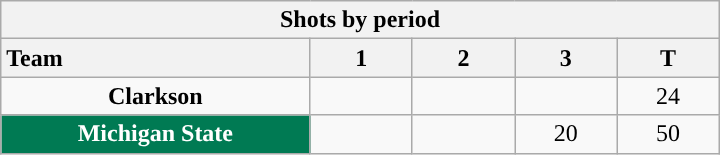<table class="wikitable" style="width:30em; text-align:right;">
<tr>
<th colspan=6>Shots by period</th>
</tr>
<tr>
<th style="width:10em; text-align:left;">Team</th>
<th style="width:3em;">1</th>
<th style="width:3em;">2</th>
<th style="width:3em;">3</th>
<th style="width:3em;">T</th>
</tr>
<tr>
<td align=center><strong>Clarkson</strong></td>
<td align=center></td>
<td align=center></td>
<td align=center></td>
<td align=center>24</td>
</tr>
<tr>
<td align=center style="color:white; background:#007A53"><strong>Michigan State</strong></td>
<td align=center></td>
<td align=center></td>
<td align=center>20</td>
<td align=center>50</td>
</tr>
</table>
